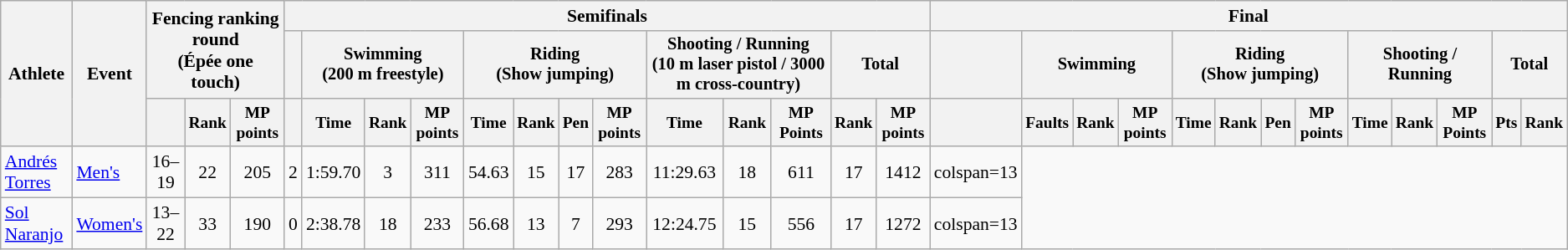<table class="wikitable" style="font-size:90%;text-align:center">
<tr>
<th rowspan="3">Athlete</th>
<th rowspan="3">Event</th>
<th colspan="3" rowspan="2">Fencing ranking round<br><span>(Épée one touch)</span></th>
<th colspan="13">Semifinals</th>
<th colspan="13">Final</th>
</tr>
<tr style="font-size:95%">
<th></th>
<th colspan="3">Swimming<br><span>(200 m freestyle)</span></th>
<th colspan="4">Riding<br><span>(Show jumping)</span></th>
<th colspan="3">Shooting / Running<br><span>(10 m laser pistol /</span> <span>3000 m cross-country)</span></th>
<th colspan="2">Total</th>
<th></th>
<th colspan="3">Swimming</th>
<th colspan="4">Riding<br><span>(Show jumping)</span></th>
<th colspan="3">Shooting / Running</th>
<th colspan="2">Total</th>
</tr>
<tr style="font-size:90%">
<th></th>
<th>Rank</th>
<th>MP points</th>
<th></th>
<th>Time</th>
<th>Rank</th>
<th>MP points</th>
<th>Time</th>
<th>Rank</th>
<th>Pen</th>
<th>MP points</th>
<th>Time</th>
<th>Rank</th>
<th>MP Points</th>
<th>Rank</th>
<th>MP points</th>
<th></th>
<th>Faults</th>
<th>Rank</th>
<th>MP points</th>
<th>Time</th>
<th>Rank</th>
<th>Pen</th>
<th>MP points</th>
<th>Time</th>
<th>Rank</th>
<th>MP Points</th>
<th>Pts</th>
<th>Rank</th>
</tr>
<tr>
<td align=left><a href='#'>Andrés Torres</a></td>
<td align=left><a href='#'>Men's</a></td>
<td>16–19</td>
<td>22</td>
<td>205</td>
<td>2</td>
<td>1:59.70</td>
<td>3</td>
<td>311</td>
<td>54.63</td>
<td>15</td>
<td>17</td>
<td>283</td>
<td>11:29.63</td>
<td>18</td>
<td>611</td>
<td>17</td>
<td>1412</td>
<td>colspan=13 </td>
</tr>
<tr align=center>
<td align=left><a href='#'>Sol Naranjo</a></td>
<td align=left><a href='#'>Women's</a></td>
<td>13–22</td>
<td>33</td>
<td>190</td>
<td>0</td>
<td>2:38.78</td>
<td>18</td>
<td>233</td>
<td>56.68</td>
<td>13</td>
<td>7</td>
<td>293</td>
<td>12:24.75</td>
<td>15</td>
<td>556</td>
<td>17</td>
<td>1272</td>
<td>colspan=13 </td>
</tr>
</table>
